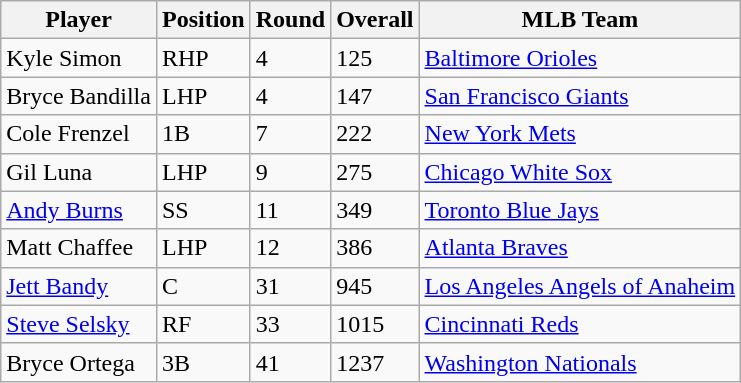<table class="wikitable">
<tr>
<th>Player</th>
<th>Position</th>
<th>Round</th>
<th>Overall</th>
<th>MLB Team</th>
</tr>
<tr>
<td>Kyle Simon</td>
<td>RHP</td>
<td>4</td>
<td>125</td>
<td><a href='#'>Baltimore Orioles</a></td>
</tr>
<tr>
<td>Bryce Bandilla</td>
<td>LHP</td>
<td>4</td>
<td>147</td>
<td><a href='#'>San Francisco Giants</a></td>
</tr>
<tr>
<td>Cole Frenzel</td>
<td>1B</td>
<td>7</td>
<td>222</td>
<td><a href='#'>New York Mets</a></td>
</tr>
<tr>
<td>Gil Luna</td>
<td>LHP</td>
<td>9</td>
<td>275</td>
<td><a href='#'>Chicago White Sox</a></td>
</tr>
<tr>
<td><a href='#'>Andy Burns</a></td>
<td>SS</td>
<td>11</td>
<td>349</td>
<td><a href='#'>Toronto Blue Jays</a></td>
</tr>
<tr>
<td>Matt Chaffee</td>
<td>LHP</td>
<td>12</td>
<td>386</td>
<td><a href='#'>Atlanta Braves</a></td>
</tr>
<tr>
<td><a href='#'>Jett Bandy</a></td>
<td>C</td>
<td>31</td>
<td>945</td>
<td><a href='#'>Los Angeles Angels of Anaheim</a></td>
</tr>
<tr>
<td><a href='#'>Steve Selsky</a></td>
<td>RF</td>
<td>33</td>
<td>1015</td>
<td><a href='#'>Cincinnati Reds</a></td>
</tr>
<tr>
<td>Bryce Ortega</td>
<td>3B</td>
<td>41</td>
<td>1237</td>
<td><a href='#'>Washington Nationals</a></td>
</tr>
</table>
